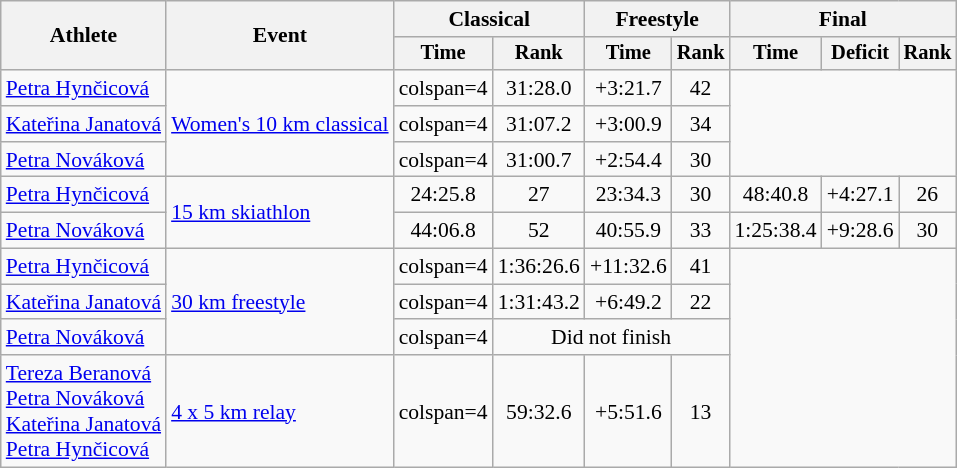<table class="wikitable" style="font-size:90%">
<tr>
<th rowspan=2>Athlete</th>
<th rowspan=2>Event</th>
<th colspan=2>Classical</th>
<th colspan=2>Freestyle</th>
<th colspan=3>Final</th>
</tr>
<tr style="font-size: 95%">
<th>Time</th>
<th>Rank</th>
<th>Time</th>
<th>Rank</th>
<th>Time</th>
<th>Deficit</th>
<th>Rank</th>
</tr>
<tr align=center>
<td align=left><a href='#'>Petra Hynčicová</a></td>
<td align=left rowspan=3><a href='#'>Women's 10 km classical</a></td>
<td>colspan=4 </td>
<td>31:28.0</td>
<td>+3:21.7</td>
<td>42</td>
</tr>
<tr align=center>
<td align=left><a href='#'>Kateřina Janatová</a></td>
<td>colspan=4 </td>
<td>31:07.2</td>
<td>+3:00.9</td>
<td>34</td>
</tr>
<tr align=center>
<td align=left><a href='#'>Petra Nováková</a></td>
<td>colspan=4 </td>
<td>31:00.7</td>
<td>+2:54.4</td>
<td>30</td>
</tr>
<tr align=center>
<td align=left><a href='#'>Petra Hynčicová</a></td>
<td align=left rowspan=2><a href='#'>15 km skiathlon</a></td>
<td>24:25.8</td>
<td>27</td>
<td>23:34.3</td>
<td>30</td>
<td>48:40.8</td>
<td>+4:27.1</td>
<td>26</td>
</tr>
<tr align=center>
<td align=left><a href='#'>Petra Nováková</a></td>
<td>44:06.8</td>
<td>52</td>
<td>40:55.9</td>
<td>33</td>
<td>1:25:38.4</td>
<td>+9:28.6</td>
<td>30</td>
</tr>
<tr align=center>
<td align=left><a href='#'>Petra Hynčicová</a></td>
<td align=left rowspan=3><a href='#'>30 km freestyle</a></td>
<td>colspan=4 </td>
<td>1:36:26.6</td>
<td>+11:32.6</td>
<td>41</td>
</tr>
<tr align=center>
<td align=left><a href='#'>Kateřina Janatová</a></td>
<td>colspan=4 </td>
<td>1:31:43.2</td>
<td>+6:49.2</td>
<td>22</td>
</tr>
<tr align=center>
<td align=left><a href='#'>Petra Nováková</a></td>
<td>colspan=4 </td>
<td colspan=3>Did not finish</td>
</tr>
<tr align=center>
<td align=left><a href='#'>Tereza Beranová</a><br><a href='#'>Petra Nováková</a><br><a href='#'>Kateřina Janatová</a><br><a href='#'>Petra Hynčicová</a></td>
<td align=left><a href='#'>4 x 5 km relay</a></td>
<td>colspan=4 </td>
<td>59:32.6</td>
<td>+5:51.6</td>
<td>13</td>
</tr>
</table>
